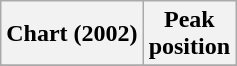<table class="wikitable plainrowheaders" style="text-align:center">
<tr>
<th scope="col">Chart (2002)</th>
<th scope="col">Peak<br>position</th>
</tr>
<tr>
</tr>
</table>
